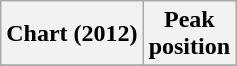<table class="wikitable plainrowheaders" style="text-align:center">
<tr>
<th scope="col">Chart (2012)</th>
<th scope="col">Peak<br>position</th>
</tr>
<tr>
</tr>
</table>
